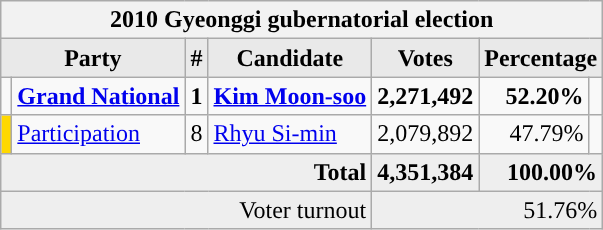<table class="wikitable">
<tr>
<th colspan="7">2010 Gyeonggi gubernatorial election</th>
</tr>
<tr>
<th style="background-color:#E9E9E9" colspan=2>Party</th>
<th style="background-color:#E9E9E9">#</th>
<th style="background-color:#E9E9E9">Candidate</th>
<th style="background-color:#E9E9E9">Votes</th>
<th style="background-color:#E9E9E9" colspan=2>Percentage</th>
</tr>
<tr style="font-weight:bold">
<td></td>
<td align=left><a href='#'>Grand National</a></td>
<td align=center>1</td>
<td align=left><a href='#'>Kim Moon-soo</a></td>
<td align=right>2,271,492</td>
<td align=right>52.20%</td>
<td align=right></td>
</tr>
<tr>
<td bgcolor="#FFD800"></td>
<td align=left><a href='#'>Participation</a></td>
<td align=center>8</td>
<td align=left><a href='#'>Rhyu Si-min</a></td>
<td align=right>2,079,892</td>
<td align=right>47.79%</td>
<td align=right></td>
</tr>
<tr bgcolor="#EEEEEE" style="font-weight:bold">
<td colspan="4" align=right>Total</td>
<td align=right>4,351,384</td>
<td align=right colspan=2>100.00%</td>
</tr>
<tr bgcolor="#EEEEEE">
<td colspan="4" align="right">Voter turnout</td>
<td colspan="3" align="right">51.76%</td>
</tr>
</table>
